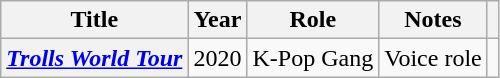<table class="wikitable plainrowheaders">
<tr>
<th scope="col">Title</th>
<th scope="col">Year</th>
<th scope="col">Role</th>
<th scope="col">Notes</th>
<th scope="col"></th>
</tr>
<tr>
<th scope="row"><em><a href='#'>Trolls World Tour</a></em></th>
<td>2020</td>
<td>K-Pop Gang</td>
<td>Voice role</td>
<td style="text-align:center"></td>
</tr>
</table>
